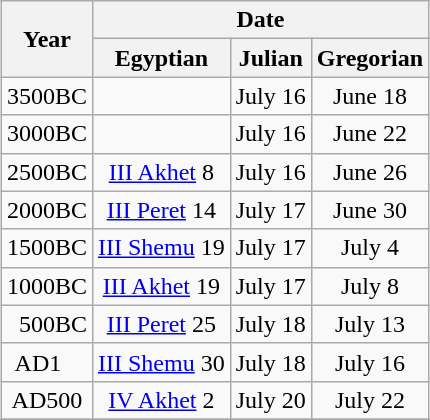<table class="wikitable" style="margin:1em auto;">
<tr>
<th rowspan=2>Year</th>
<th colspan=3>Date</th>
</tr>
<tr>
<th>Egyptian</th>
<th>Julian</th>
<th>Gregorian</th>
</tr>
<tr align="center">
<td>3500BC</td>
<td></td>
<td>July 16</td>
<td>June 18</td>
</tr>
<tr align="center">
<td>3000BC</td>
<td></td>
<td>July 16</td>
<td>June 22</td>
</tr>
<tr align="center">
<td>2500BC</td>
<td><a href='#'>III Akhet</a> 8</td>
<td>July 16</td>
<td>June 26</td>
</tr>
<tr align="center">
<td>2000BC</td>
<td><a href='#'>III Peret</a> 14</td>
<td>July 17</td>
<td>June 30</td>
</tr>
<tr align="center">
<td>1500BC</td>
<td><a href='#'>III Shemu</a> 19</td>
<td>July 17</td>
<td>July 4</td>
</tr>
<tr align="center">
<td>1000BC</td>
<td><a href='#'>III Akhet</a> 19</td>
<td>July 17</td>
<td>July 8</td>
</tr>
<tr align="center">
<td>  500BC</td>
<td><a href='#'>III Peret</a> 25</td>
<td>July 18</td>
<td>July 13</td>
</tr>
<tr align="center">
<td>AD1   </td>
<td><a href='#'>III Shemu</a> 30</td>
<td>July 18</td>
<td>July 16</td>
</tr>
<tr align="center">
<td>AD500</td>
<td><a href='#'>IV Akhet</a> 2</td>
<td>July 20</td>
<td>July 22</td>
</tr>
<tr>
</tr>
</table>
